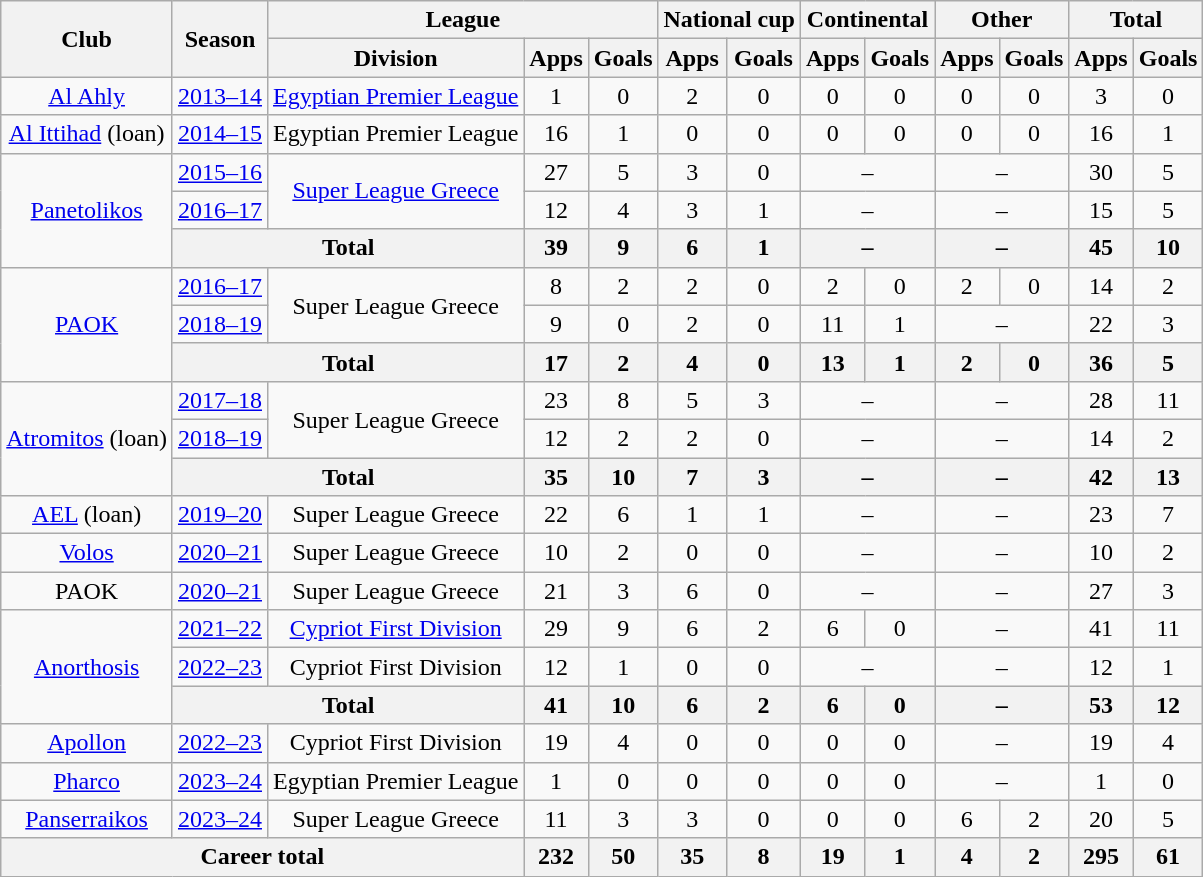<table class="wikitable" style="text-align:center">
<tr>
<th rowspan=2>Club</th>
<th rowspan=2>Season</th>
<th colspan=3>League</th>
<th colspan=2>National cup</th>
<th colspan=2>Continental</th>
<th colspan=2>Other</th>
<th colspan=2>Total</th>
</tr>
<tr>
<th>Division</th>
<th>Apps</th>
<th>Goals</th>
<th>Apps</th>
<th>Goals</th>
<th>Apps</th>
<th>Goals</th>
<th>Apps</th>
<th>Goals</th>
<th>Apps</th>
<th>Goals</th>
</tr>
<tr>
<td><a href='#'>Al Ahly</a></td>
<td><a href='#'>2013–14</a></td>
<td><a href='#'>Egyptian Premier League</a></td>
<td>1</td>
<td>0</td>
<td>2</td>
<td>0</td>
<td>0</td>
<td>0</td>
<td>0</td>
<td>0</td>
<td>3</td>
<td>0</td>
</tr>
<tr>
<td><a href='#'>Al Ittihad</a> (loan)</td>
<td><a href='#'>2014–15</a></td>
<td>Egyptian Premier League</td>
<td>16</td>
<td>1</td>
<td>0</td>
<td>0</td>
<td>0</td>
<td>0</td>
<td>0</td>
<td>0</td>
<td>16</td>
<td>1</td>
</tr>
<tr>
<td rowspan=3><a href='#'>Panetolikos</a></td>
<td><a href='#'>2015–16</a></td>
<td rowspan="2"><a href='#'>Super League Greece</a></td>
<td>27</td>
<td>5</td>
<td>3</td>
<td>0</td>
<td colspan="2">–</td>
<td colspan="2">–</td>
<td>30</td>
<td>5</td>
</tr>
<tr>
<td><a href='#'>2016–17</a></td>
<td>12</td>
<td>4</td>
<td>3</td>
<td>1</td>
<td colspan="2">–</td>
<td colspan="2">–</td>
<td>15</td>
<td>5</td>
</tr>
<tr>
<th colspan="2">Total</th>
<th>39</th>
<th>9</th>
<th>6</th>
<th>1</th>
<th colspan="2">–</th>
<th colspan="2">–</th>
<th>45</th>
<th>10</th>
</tr>
<tr>
<td rowspan=3><a href='#'>PAOK</a></td>
<td><a href='#'>2016–17</a></td>
<td rowspan="2">Super League Greece</td>
<td>8</td>
<td>2</td>
<td>2</td>
<td>0</td>
<td>2</td>
<td>0</td>
<td>2</td>
<td>0</td>
<td>14</td>
<td>2</td>
</tr>
<tr>
<td><a href='#'>2018–19</a></td>
<td>9</td>
<td>0</td>
<td>2</td>
<td>0</td>
<td>11</td>
<td>1</td>
<td colspan="2">–</td>
<td>22</td>
<td>3</td>
</tr>
<tr>
<th colspan="2">Total</th>
<th>17</th>
<th>2</th>
<th>4</th>
<th>0</th>
<th>13</th>
<th>1</th>
<th>2</th>
<th>0</th>
<th>36</th>
<th>5</th>
</tr>
<tr>
<td rowspan=3><a href='#'>Atromitos</a> (loan)</td>
<td><a href='#'>2017–18</a></td>
<td rowspan="2">Super League Greece</td>
<td>23</td>
<td>8</td>
<td>5</td>
<td>3</td>
<td colspan="2">–</td>
<td colspan="2">–</td>
<td>28</td>
<td>11</td>
</tr>
<tr>
<td><a href='#'>2018–19</a></td>
<td>12</td>
<td>2</td>
<td>2</td>
<td>0</td>
<td colspan="2">–</td>
<td colspan="2">–</td>
<td>14</td>
<td>2</td>
</tr>
<tr>
<th colspan="2">Total</th>
<th>35</th>
<th>10</th>
<th>7</th>
<th>3</th>
<th colspan="2">–</th>
<th colspan="2">–</th>
<th>42</th>
<th>13</th>
</tr>
<tr>
<td><a href='#'>AEL</a> (loan)</td>
<td><a href='#'>2019–20</a></td>
<td>Super League Greece</td>
<td>22</td>
<td>6</td>
<td>1</td>
<td>1</td>
<td colspan="2">–</td>
<td colspan="2">–</td>
<td>23</td>
<td>7</td>
</tr>
<tr>
<td><a href='#'>Volos</a></td>
<td><a href='#'>2020–21</a></td>
<td>Super League Greece</td>
<td>10</td>
<td>2</td>
<td>0</td>
<td>0</td>
<td colspan="2">–</td>
<td colspan="2">–</td>
<td>10</td>
<td>2</td>
</tr>
<tr>
<td>PAOK</td>
<td><a href='#'>2020–21</a></td>
<td>Super League Greece</td>
<td>21</td>
<td>3</td>
<td>6</td>
<td>0</td>
<td colspan="2">–</td>
<td colspan="2">–</td>
<td>27</td>
<td>3</td>
</tr>
<tr>
<td rowspan="3"><a href='#'>Anorthosis</a></td>
<td><a href='#'>2021–22</a></td>
<td><a href='#'>Cypriot First Division</a></td>
<td>29</td>
<td>9</td>
<td>6</td>
<td>2</td>
<td>6</td>
<td>0</td>
<td colspan="2">–</td>
<td>41</td>
<td>11</td>
</tr>
<tr>
<td><a href='#'>2022–23</a></td>
<td>Cypriot First Division</td>
<td>12</td>
<td>1</td>
<td>0</td>
<td>0</td>
<td colspan="2">–</td>
<td colspan="2">–</td>
<td>12</td>
<td>1</td>
</tr>
<tr>
<th colspan="2">Total</th>
<th>41</th>
<th>10</th>
<th>6</th>
<th>2</th>
<th>6</th>
<th>0</th>
<th colspan="2">–</th>
<th>53</th>
<th>12</th>
</tr>
<tr>
<td><a href='#'>Apollon</a></td>
<td><a href='#'>2022–23</a></td>
<td>Cypriot First Division</td>
<td>19</td>
<td>4</td>
<td>0</td>
<td>0</td>
<td>0</td>
<td>0</td>
<td colspan="2">–</td>
<td>19</td>
<td>4</td>
</tr>
<tr>
<td><a href='#'>Pharco</a></td>
<td><a href='#'>2023–24</a></td>
<td>Egyptian Premier League</td>
<td>1</td>
<td>0</td>
<td>0</td>
<td>0</td>
<td>0</td>
<td>0</td>
<td colspan="2">–</td>
<td>1</td>
<td>0</td>
</tr>
<tr>
<td><a href='#'>Panserraikos</a></td>
<td><a href='#'>2023–24</a></td>
<td>Super League Greece</td>
<td>11</td>
<td>3</td>
<td>3</td>
<td>0</td>
<td>0</td>
<td>0</td>
<td>6</td>
<td>2</td>
<td>20</td>
<td>5</td>
</tr>
<tr>
<th colspan="3">Career total</th>
<th>232</th>
<th>50</th>
<th>35</th>
<th>8</th>
<th>19</th>
<th>1</th>
<th>4</th>
<th>2</th>
<th>295</th>
<th>61</th>
</tr>
</table>
